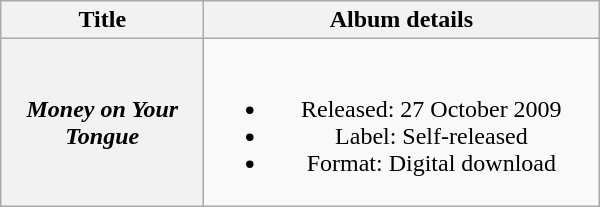<table class="wikitable plainrowheaders" style="text-align:center;" border="1">
<tr>
<th scope="col" style="width:8em;">Title</th>
<th scope="col" style="width:16em;">Album details</th>
</tr>
<tr>
<th scope="row"><em>Money on Your Tongue</em></th>
<td><br><ul><li>Released: 27 October 2009</li><li>Label: Self-released</li><li>Format: Digital download</li></ul></td>
</tr>
</table>
